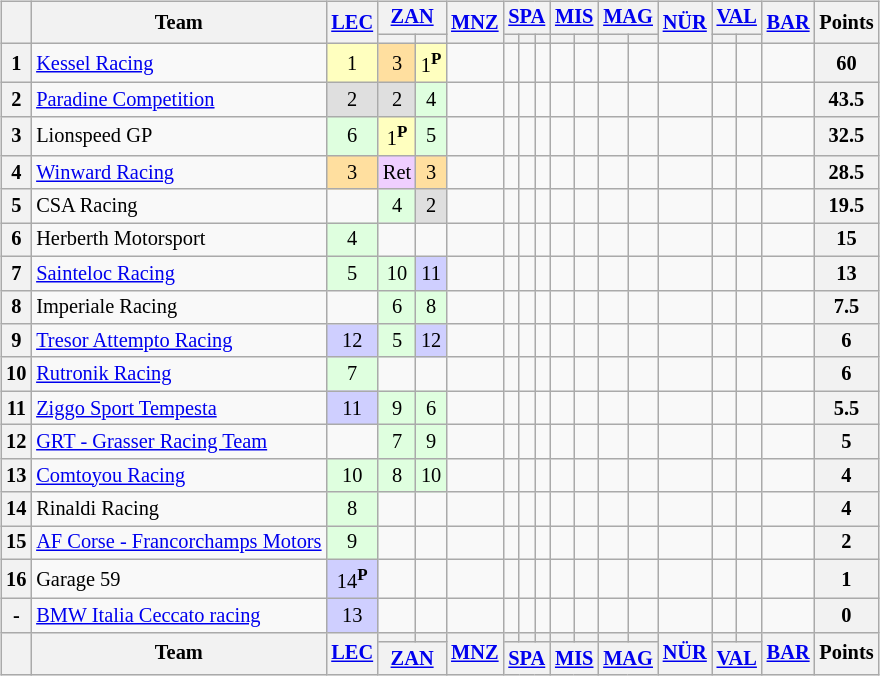<table>
<tr>
<td><br><table class="wikitable" style="font-size:85%; text-align:center;">
<tr>
<th rowspan="2"></th>
<th rowspan="2">Team</th>
<th rowspan="2"><a href='#'>LEC</a><br></th>
<th colspan="2"><a href='#'>ZAN</a><br></th>
<th rowspan="2"><a href='#'>MNZ</a><br></th>
<th colspan="3"><a href='#'>SPA</a><br></th>
<th colspan="2"><a href='#'>MIS</a><br></th>
<th colspan="2"><a href='#'>MAG</a><br></th>
<th rowspan="2"><a href='#'>NÜR</a><br></th>
<th colspan="2"><a href='#'>VAL</a><br></th>
<th rowspan="2"><a href='#'>BAR</a><br></th>
<th rowspan="2">Points</th>
</tr>
<tr>
<th></th>
<th></th>
<th></th>
<th></th>
<th></th>
<th></th>
<th></th>
<th></th>
<th></th>
<th></th>
<th></th>
</tr>
<tr>
<th>1</th>
<td align="left"> <a href='#'>Kessel Racing</a></td>
<td style="background:#FFFFBF;">1</td>
<td style="background:#FFDF9F;">3</td>
<td style="background:#FFFFBF;">1<sup><strong>P</strong></sup></td>
<td style="background:#;"></td>
<td style="background:#;"></td>
<td style="background:#;"></td>
<td style="background:#;"></td>
<td style="background:#;"></td>
<td style="background:#;"></td>
<td style="background:#;"></td>
<td style="background:#;"></td>
<td style="background:#;"></td>
<td style="background:#;"></td>
<td style="background:#;"></td>
<td style="background:#;"></td>
<th>60</th>
</tr>
<tr>
<th>2</th>
<td align="left"> <a href='#'>Paradine Competition</a></td>
<td style="background:#DFDFDF;">2</td>
<td style="background:#DFDFDF;">2</td>
<td style="background:#DFFFDF;">4</td>
<td style="background:#;"></td>
<td style="background:#;"></td>
<td style="background:#;"></td>
<td style="background:#;"></td>
<td style="background:#;"></td>
<td style="background:#;"></td>
<td style="background:#;"></td>
<td style="background:#;"></td>
<td style="background:#;"></td>
<td style="background:#;"></td>
<td style="background:#;"></td>
<td style="background:#;"></td>
<th>43.5</th>
</tr>
<tr>
<th>3</th>
<td align="left"> Lionspeed GP</td>
<td style="background:#DFFFDF;">6</td>
<td style="background:#FFFFBF;">1<sup><strong>P</strong></sup></td>
<td style="background:#DFFFDF;">5</td>
<td style="background:#;"></td>
<td style="background:#;"></td>
<td style="background:#;"></td>
<td style="background:#;"></td>
<td style="background:#;"></td>
<td style="background:#;"></td>
<td style="background:#;"></td>
<td style="background:#;"></td>
<td style="background:#;"></td>
<td style="background:#;"></td>
<td style="background:#;"></td>
<td style="background:#;"></td>
<th>32.5</th>
</tr>
<tr>
<th>4</th>
<td align="left"> <a href='#'>Winward Racing</a></td>
<td style="background:#FFDF9F;">3</td>
<td style="background:#EFCFFF;">Ret</td>
<td style="background:#FFDF9F;">3</td>
<td style="background:#;"></td>
<td style="background:#;"></td>
<td style="background:#;"></td>
<td style="background:#;"></td>
<td style="background:#;"></td>
<td style="background:#;"></td>
<td style="background:#;"></td>
<td style="background:#;"></td>
<td style="background:#;"></td>
<td style="background:#;"></td>
<td style="background:#;"></td>
<td style="background:#;"></td>
<th>28.5</th>
</tr>
<tr>
<th>5</th>
<td align="left"> CSA Racing</td>
<td style="background:#;"></td>
<td style="background:#DFFFDF;">4</td>
<td style="background:#DFDFDF;">2</td>
<td style="background:#;"></td>
<td style="background:#;"></td>
<td style="background:#;"></td>
<td style="background:#;"></td>
<td style="background:#;"></td>
<td style="background:#;"></td>
<td style="background:#;"></td>
<td style="background:#;"></td>
<td style="background:#;"></td>
<td style="background:#;"></td>
<td style="background:#;"></td>
<td style="background:#;"></td>
<th>19.5</th>
</tr>
<tr>
<th>6</th>
<td align="left"> Herberth Motorsport</td>
<td style="background:#DFFFDF;">4</td>
<td style="background:#;"></td>
<td style="background:#;"></td>
<td style="background:#;"></td>
<td style="background:#;"></td>
<td style="background:#;"></td>
<td style="background:#;"></td>
<td style="background:#;"></td>
<td style="background:#;"></td>
<td style="background:#;"></td>
<td style="background:#;"></td>
<td style="background:#;"></td>
<td style="background:#;"></td>
<td style="background:#;"></td>
<td style="background:#;"></td>
<th>15</th>
</tr>
<tr>
<th>7</th>
<td align="left"> <a href='#'>Sainteloc Racing</a></td>
<td style="background:#DFFFDF;">5</td>
<td style="background:#DFFFDF;">10</td>
<td style="background:#CFCFFF;">11</td>
<td style="background:#;"></td>
<td style="background:#;"></td>
<td style="background:#;"></td>
<td style="background:#;"></td>
<td style="background:#;"></td>
<td style="background:#;"></td>
<td style="background:#;"></td>
<td style="background:#;"></td>
<td style="background:#;"></td>
<td style="background:#;"></td>
<td style="background:#;"></td>
<td style="background:#;"></td>
<th>13</th>
</tr>
<tr>
<th>8</th>
<td align="left"> Imperiale Racing</td>
<td style="background:#;"></td>
<td style="background:#DFFFDF;">6</td>
<td style="background:#DFFFDF;">8</td>
<td style="background:#;"></td>
<td style="background:#;"></td>
<td style="background:#;"></td>
<td style="background:#;"></td>
<td style="background:#;"></td>
<td style="background:#;"></td>
<td style="background:#;"></td>
<td style="background:#;"></td>
<td style="background:#;"></td>
<td style="background:#;"></td>
<td style="background:#;"></td>
<td style="background:#;"></td>
<th>7.5</th>
</tr>
<tr>
<th>9</th>
<td align="left"> <a href='#'>Tresor Attempto Racing</a></td>
<td style="background:#CFCFFF;">12</td>
<td style="background:#DFFFDF;">5</td>
<td style="background:#CFCFFF;">12</td>
<td style="background:#;"></td>
<td style="background:#;"></td>
<td style="background:#;"></td>
<td style="background:#;"></td>
<td style="background:#;"></td>
<td style="background:#;"></td>
<td style="background:#;"></td>
<td style="background:#;"></td>
<td style="background:#;"></td>
<td style="background:#;"></td>
<td style="background:#;"></td>
<td style="background:#;"></td>
<th>6</th>
</tr>
<tr>
<th>10</th>
<td align="left"> <a href='#'>Rutronik Racing</a></td>
<td style="background:#DFFFDF;">7</td>
<td style="background:#;"></td>
<td style="background:#;"></td>
<td style="background:#;"></td>
<td style="background:#;"></td>
<td style="background:#;"></td>
<td style="background:#;"></td>
<td style="background:#;"></td>
<td style="background:#;"></td>
<td style="background:#;"></td>
<td style="background:#;"></td>
<td style="background:#;"></td>
<td style="background:#;"></td>
<td style="background:#;"></td>
<td style="background:#;"></td>
<th>6</th>
</tr>
<tr>
<th>11</th>
<td align="left"> <a href='#'>Ziggo Sport Tempesta</a></td>
<td style="background:#CFCFFF;">11</td>
<td style="background:#DFFFDF;">9</td>
<td style="background:#DFFFDF;">6</td>
<td style="background:#;"></td>
<td style="background:#;"></td>
<td style="background:#;"></td>
<td style="background:#;"></td>
<td style="background:#;"></td>
<td style="background:#;"></td>
<td style="background:#;"></td>
<td style="background:#;"></td>
<td style="background:#;"></td>
<td style="background:#;"></td>
<td style="background:#;"></td>
<td style="background:#;"></td>
<th>5.5</th>
</tr>
<tr>
<th>12</th>
<td align="left"> <a href='#'>GRT - Grasser Racing Team</a></td>
<td style="background:#;"></td>
<td style="background:#DFFFDF;">7</td>
<td style="background:#DFFFDF;">9</td>
<td style="background:#;"></td>
<td style="background:#;"></td>
<td style="background:#;"></td>
<td style="background:#;"></td>
<td style="background:#;"></td>
<td style="background:#;"></td>
<td style="background:#;"></td>
<td style="background:#;"></td>
<td style="background:#;"></td>
<td style="background:#;"></td>
<td style="background:#;"></td>
<td style="background:#;"></td>
<th>5</th>
</tr>
<tr>
<th>13</th>
<td align="left"> <a href='#'>Comtoyou Racing</a></td>
<td style="background:#DFFFDF;">10</td>
<td style="background:#DFFFDF;">8</td>
<td style="background:#DFFFDF;">10</td>
<td style="background:#;"></td>
<td style="background:#;"></td>
<td style="background:#;"></td>
<td style="background:#;"></td>
<td style="background:#;"></td>
<td style="background:#;"></td>
<td style="background:#;"></td>
<td style="background:#;"></td>
<td style="background:#;"></td>
<td style="background:#;"></td>
<td style="background:#;"></td>
<td style="background:#;"></td>
<th>4</th>
</tr>
<tr>
<th>14</th>
<td align="left"> Rinaldi Racing</td>
<td style="background:#DFFFDF;">8</td>
<td style="background:#;"></td>
<td style="background:#;"></td>
<td style="background:#;"></td>
<td style="background:#;"></td>
<td style="background:#;"></td>
<td style="background:#;"></td>
<td style="background:#;"></td>
<td style="background:#;"></td>
<td style="background:#;"></td>
<td style="background:#;"></td>
<td style="background:#;"></td>
<td style="background:#;"></td>
<td style="background:#;"></td>
<td style="background:#;"></td>
<th>4</th>
</tr>
<tr>
<th>15</th>
<td align="left"> <a href='#'>AF Corse - Francorchamps Motors</a></td>
<td style="background:#DFFFDF;">9</td>
<td style="background:#;"></td>
<td style="background:#;"></td>
<td style="background:#;"></td>
<td style="background:#;"></td>
<td style="background:#;"></td>
<td style="background:#;"></td>
<td style="background:#;"></td>
<td style="background:#;"></td>
<td style="background:#;"></td>
<td style="background:#;"></td>
<td style="background:#;"></td>
<td style="background:#;"></td>
<td style="background:#;"></td>
<td style="background:#;"></td>
<th>2</th>
</tr>
<tr>
<th>16</th>
<td align="left"> Garage 59</td>
<td style="background:#CFCFFF;">14<sup><strong>P</strong></sup></td>
<td style="background:#;"></td>
<td style="background:#;"></td>
<td style="background:#;"></td>
<td style="background:#;"></td>
<td style="background:#;"></td>
<td style="background:#;"></td>
<td style="background:#;"></td>
<td style="background:#;"></td>
<td style="background:#;"></td>
<td style="background:#;"></td>
<td style="background:#;"></td>
<td style="background:#;"></td>
<td style="background:#;"></td>
<td style="background:#;"></td>
<th>1</th>
</tr>
<tr>
<th>-</th>
<td align="left"> <a href='#'>BMW Italia Ceccato racing</a></td>
<td style="background:#CFCFFF;">13</td>
<td style="background:#;"></td>
<td style="background:#;"></td>
<td style="background:#;"></td>
<td style="background:#;"></td>
<td style="background:#;"></td>
<td style="background:#;"></td>
<td style="background:#;"></td>
<td style="background:#;"></td>
<td style="background:#;"></td>
<td style="background:#;"></td>
<td style="background:#;"></td>
<td style="background:#;"></td>
<td style="background:#;"></td>
<td style="background:#;"></td>
<th>0</th>
</tr>
<tr>
<th rowspan="2"></th>
<th rowspan="2">Team</th>
<th rowspan="2"><a href='#'>LEC</a><br></th>
<th></th>
<th></th>
<th rowspan="2"><a href='#'>MNZ</a><br></th>
<th></th>
<th></th>
<th></th>
<th></th>
<th></th>
<th></th>
<th></th>
<th rowspan="2"><a href='#'>NÜR</a><br></th>
<th></th>
<th></th>
<th rowspan="2"><a href='#'>BAR</a><br></th>
<th rowspan="2">Points</th>
</tr>
<tr>
<th colspan="2"><a href='#'>ZAN</a><br></th>
<th colspan="3"><a href='#'>SPA</a><br></th>
<th colspan="2"><a href='#'>MIS</a><br></th>
<th colspan="2"><a href='#'>MAG</a><br></th>
<th colspan="2"><a href='#'>VAL</a><br></th>
</tr>
</table>
</td>
</tr>
</table>
